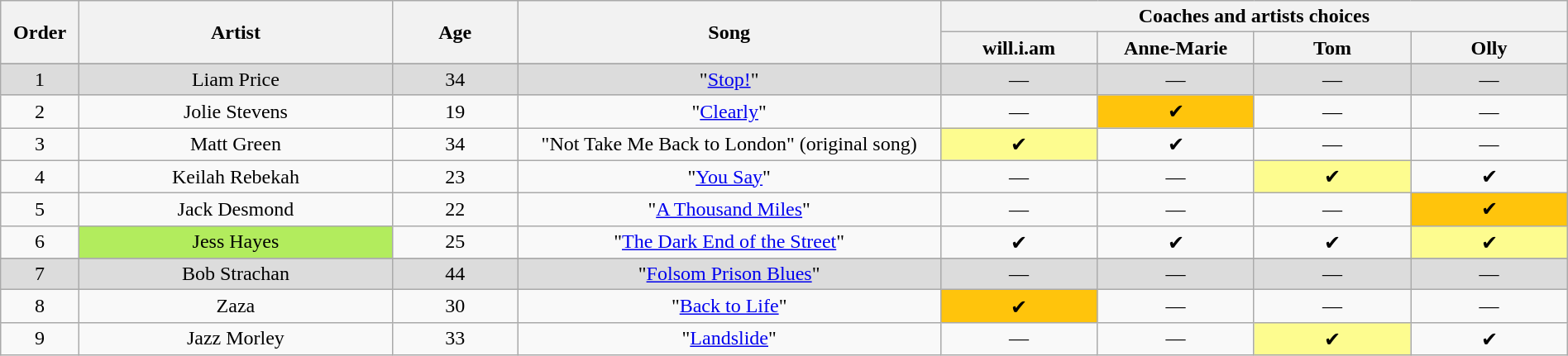<table class="wikitable" style="text-align:center; width:100%">
<tr>
<th rowspan="2" scope="col" style="width:05%">Order</th>
<th rowspan="2" scope="col" style="width:20%">Artist</th>
<th scope="col" rowspan="2" style="width:08%">Age</th>
<th scope="col" rowspan="2" style="width:27%">Song</th>
<th scope="col" colspan="4" style="width:40%">Coaches and artists choices</th>
</tr>
<tr>
<th style="width:10%">will.i.am</th>
<th style="width:10%">Anne-Marie</th>
<th style="width:10%">Tom</th>
<th style="width:10%">Olly</th>
</tr>
<tr>
</tr>
<tr style="background:#DCDCDC">
<td>1</td>
<td>Liam Price</td>
<td>34</td>
<td>"<a href='#'>Stop!</a>"</td>
<td>—</td>
<td>—</td>
<td>—</td>
<td>—</td>
</tr>
<tr>
<td>2</td>
<td>Jolie Stevens</td>
<td>19</td>
<td>"<a href='#'>Clearly</a>"</td>
<td>—</td>
<td style="background:#FFC40C">✔</td>
<td>—</td>
<td>—</td>
</tr>
<tr>
<td>3</td>
<td>Matt Green</td>
<td>34</td>
<td>"Not Take Me Back to London" (original song)</td>
<td style="background:#fdfc8f">✔</td>
<td>✔</td>
<td>—</td>
<td>—</td>
</tr>
<tr>
<td>4</td>
<td>Keilah Rebekah</td>
<td>23</td>
<td>"<a href='#'>You Say</a>"</td>
<td>—</td>
<td>—</td>
<td style="background:#fdfc8f">✔</td>
<td>✔</td>
</tr>
<tr>
<td>5</td>
<td>Jack Desmond</td>
<td>22</td>
<td>"<a href='#'>A Thousand Miles</a>"</td>
<td>—</td>
<td>—</td>
<td>—</td>
<td style="background:#FFC40C">✔</td>
</tr>
<tr>
<td>6</td>
<td scope= "row" style= "background:#B2EC5D">Jess Hayes</td>
<td>25</td>
<td>"<a href='#'>The Dark End of the Street</a>"</td>
<td>✔</td>
<td>✔</td>
<td>✔</td>
<td style="background:#fdfc8f">✔</td>
</tr>
<tr>
</tr>
<tr style="background:#DCDCDC">
<td>7</td>
<td>Bob Strachan</td>
<td>44</td>
<td>"<a href='#'>Folsom Prison Blues</a>"</td>
<td>—</td>
<td>—</td>
<td>—</td>
<td>—</td>
</tr>
<tr>
<td>8</td>
<td>Zaza</td>
<td>30</td>
<td>"<a href='#'>Back to Life</a>"</td>
<td style="background:#FFC40C">✔</td>
<td>—</td>
<td>—</td>
<td>—</td>
</tr>
<tr>
<td>9</td>
<td>Jazz Morley</td>
<td>33</td>
<td>"<a href='#'>Landslide</a>"</td>
<td>—</td>
<td>—</td>
<td style="background:#fdfc8f">✔</td>
<td>✔</td>
</tr>
</table>
